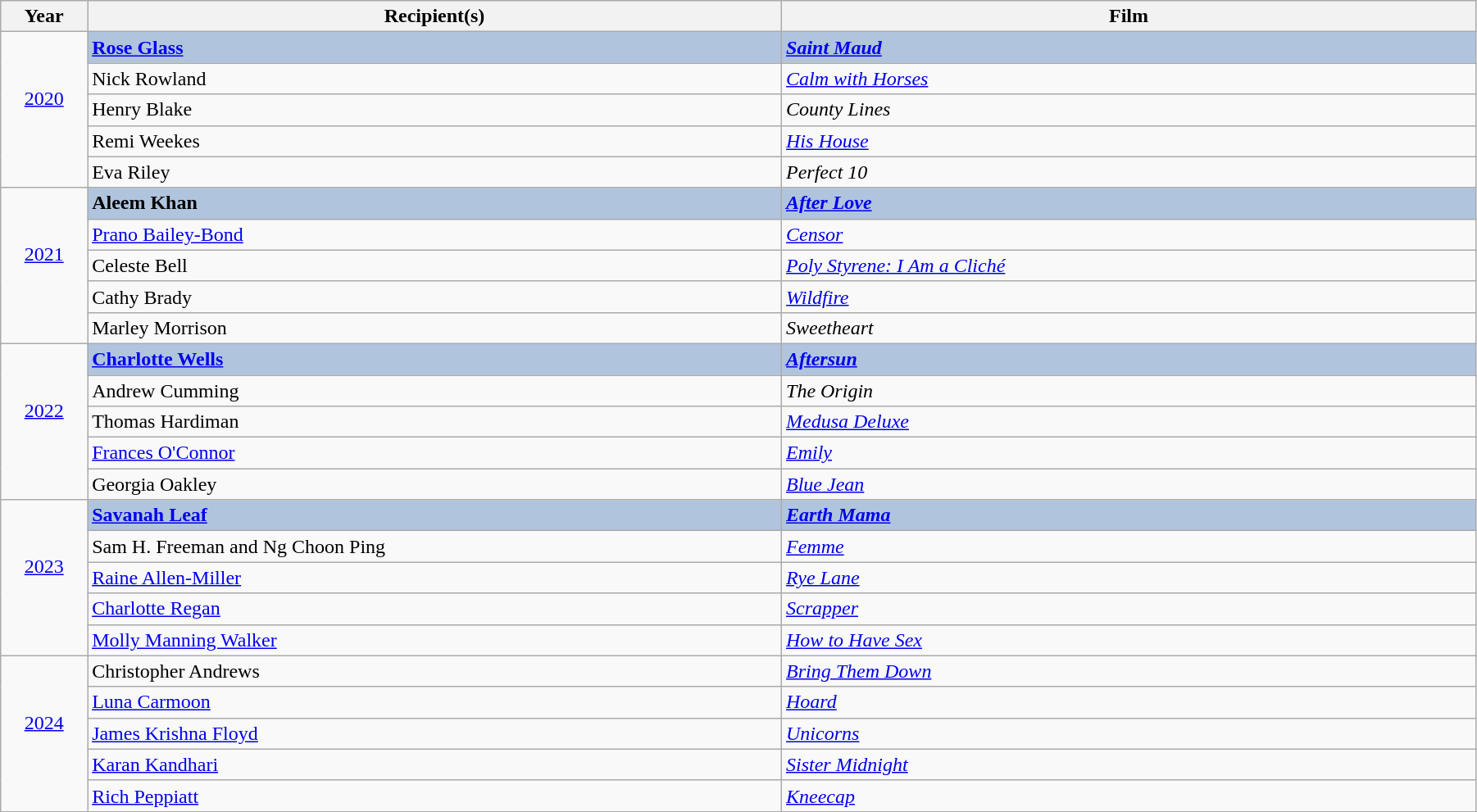<table class="wikitable" width="95%" cellpadding="5">
<tr>
<th width="5%">Year</th>
<th width="40%">Recipient(s)</th>
<th width="40%">Film</th>
</tr>
<tr>
<td rowspan="5" style="text-align:center;"><a href='#'>2020</a><br><br></td>
<td style="background:#B0C4DE"><strong><a href='#'>Rose Glass</a></strong></td>
<td style="background:#B0C4DE"><strong><em><a href='#'>Saint Maud</a></em></strong></td>
</tr>
<tr>
<td>Nick Rowland</td>
<td><em><a href='#'>Calm with Horses</a></em></td>
</tr>
<tr>
<td>Henry Blake</td>
<td><em>County Lines</em></td>
</tr>
<tr>
<td>Remi Weekes</td>
<td><em><a href='#'>His House</a></em></td>
</tr>
<tr>
<td>Eva Riley</td>
<td><em>Perfect 10</em></td>
</tr>
<tr>
<td rowspan="5" style="text-align:center;"><a href='#'>2021</a><br><br></td>
<td style="background:#B0C4DE"><strong>Aleem Khan</strong></td>
<td style="background:#B0C4DE"><strong><em><a href='#'>After Love</a></em></strong></td>
</tr>
<tr>
<td><a href='#'>Prano Bailey-Bond</a></td>
<td><em><a href='#'>Censor</a></em></td>
</tr>
<tr>
<td>Celeste Bell</td>
<td><em><a href='#'>Poly Styrene: I Am a Cliché</a></em></td>
</tr>
<tr>
<td>Cathy Brady</td>
<td><em><a href='#'>Wildfire</a></em></td>
</tr>
<tr>
<td>Marley Morrison</td>
<td><em>Sweetheart</em></td>
</tr>
<tr>
<td rowspan="5" style="text-align:center;"><a href='#'>2022</a><br><br></td>
<td style="background:#B0C4DE"><strong><a href='#'>Charlotte Wells</a></strong></td>
<td style="background:#B0C4DE"><strong><em><a href='#'>Aftersun</a></em></strong></td>
</tr>
<tr>
<td>Andrew Cumming</td>
<td><em>The Origin</em></td>
</tr>
<tr>
<td>Thomas Hardiman</td>
<td><em><a href='#'>Medusa Deluxe</a></em></td>
</tr>
<tr>
<td><a href='#'>Frances O'Connor</a></td>
<td><em><a href='#'>Emily</a></em></td>
</tr>
<tr>
<td>Georgia Oakley</td>
<td><em><a href='#'>Blue Jean</a></em></td>
</tr>
<tr>
<td rowspan="5" style="text-align:center;"><a href='#'>2023</a><br><br></td>
<td style="background:#B0C4DE"><strong><a href='#'>Savanah Leaf</a></strong></td>
<td style="background:#B0C4DE"><strong><em><a href='#'>Earth Mama</a></em></strong></td>
</tr>
<tr>
<td>Sam H. Freeman and Ng Choon Ping</td>
<td><em><a href='#'>Femme</a></em></td>
</tr>
<tr>
<td><a href='#'>Raine Allen-Miller</a></td>
<td><em><a href='#'>Rye Lane</a></em></td>
</tr>
<tr>
<td><a href='#'>Charlotte Regan</a></td>
<td><em><a href='#'>Scrapper</a></em></td>
</tr>
<tr>
<td><a href='#'>Molly Manning Walker</a></td>
<td><em><a href='#'>How to Have Sex</a></em></td>
</tr>
<tr>
<td rowspan="5" style="text-align:center;"><a href='#'>2024</a><br><br></td>
<td>Christopher Andrews</td>
<td><em><a href='#'>Bring Them Down</a></em></td>
</tr>
<tr>
<td><a href='#'>Luna Carmoon</a></td>
<td><em><a href='#'>Hoard</a></em></td>
</tr>
<tr>
<td><a href='#'>James Krishna Floyd</a></td>
<td><em><a href='#'>Unicorns</a></em> </td>
</tr>
<tr>
<td><a href='#'>Karan Kandhari</a></td>
<td><em><a href='#'>Sister Midnight</a></em></td>
</tr>
<tr>
<td><a href='#'>Rich Peppiatt</a></td>
<td><em><a href='#'>Kneecap</a></em></td>
</tr>
<tr>
</tr>
</table>
